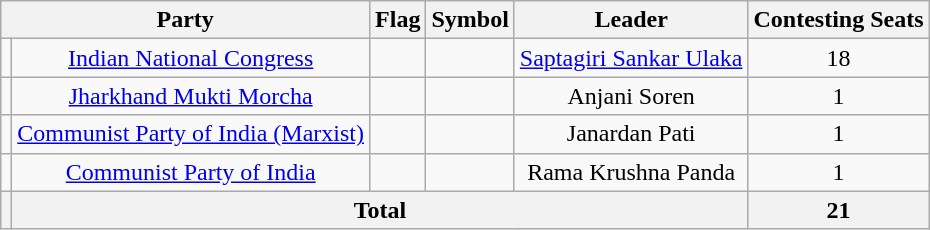<table class="wikitable" style="text-align:center;">
<tr>
<th colspan="2">Party</th>
<th>Flag</th>
<th>Symbol</th>
<th>Leader</th>
<th>Contesting Seats</th>
</tr>
<tr>
<td></td>
<td><a href='#'>Indian National Congress</a></td>
<td></td>
<td></td>
<td><a href='#'>Saptagiri Sankar Ulaka</a></td>
<td>18</td>
</tr>
<tr>
<td></td>
<td><a href='#'>Jharkhand Mukti Morcha</a></td>
<td></td>
<td></td>
<td>Anjani Soren</td>
<td>1</td>
</tr>
<tr>
<td></td>
<td><a href='#'>Communist Party of India (Marxist)</a></td>
<td></td>
<td></td>
<td>Janardan Pati</td>
<td>1</td>
</tr>
<tr>
<td></td>
<td><a href='#'>Communist Party of India</a></td>
<td></td>
<td></td>
<td>Rama Krushna Panda</td>
<td>1</td>
</tr>
<tr>
<th></th>
<th colspan="4">Total</th>
<th>21</th>
</tr>
</table>
